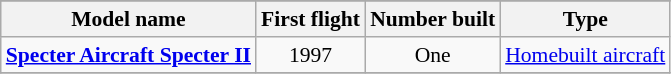<table class="wikitable" align=center style="font-size:90%;">
<tr>
</tr>
<tr style="background:#efefef;">
<th>Model name</th>
<th>First flight</th>
<th>Number built</th>
<th>Type</th>
</tr>
<tr>
<td align=left><strong><a href='#'>Specter Aircraft Specter II</a></strong></td>
<td align=center>1997</td>
<td align=center>One</td>
<td align=left><a href='#'>Homebuilt aircraft</a></td>
</tr>
<tr>
</tr>
</table>
